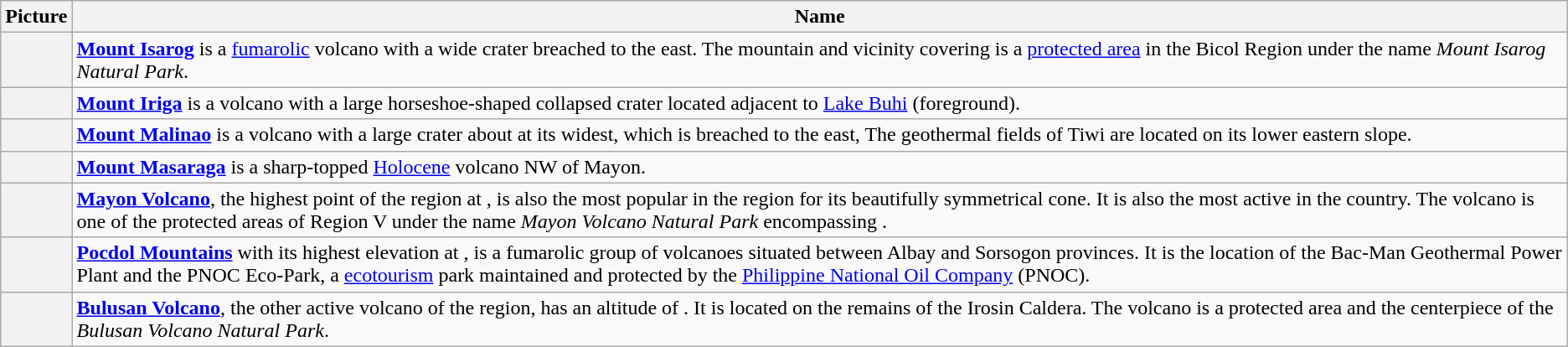<table class="wikitable">
<tr dfaddade a>
<th scope=col">Picture</th>
<th scope=col">Name</th>
</tr>
<tr style="vertical-align:top;">
<th scope=row"></th>
<td><strong><a href='#'>Mount Isarog</a></strong> is a  <a href='#'>fumarolic</a> volcano with a  wide crater breached to the east. The mountain and vicinity covering  is a <a href='#'>protected area</a> in the Bicol Region under the name <em>Mount Isarog Natural Park</em>.</td>
</tr>
<tr style="vertical-align:top;">
<th scope=row"></th>
<td><strong><a href='#'>Mount Iriga</a></strong> is a  volcano with a large horseshoe-shaped collapsed crater located adjacent to <a href='#'>Lake Buhi</a> (foreground).</td>
</tr>
<tr style="vertical-align:top;">
<th scope=row"></th>
<td><strong><a href='#'>Mount Malinao</a></strong> is a  volcano with a large crater about  at its widest, which is breached to the east, The geothermal fields of Tiwi are located on its lower eastern slope.</td>
</tr>
<tr style="vertical-align:top;">
<th scope=row"></th>
<td><strong><a href='#'>Mount Masaraga</a></strong> is a sharp-topped  <a href='#'>Holocene</a> volcano NW of Mayon.</td>
</tr>
<tr style="vertical-align:top;">
<th scope=row"></th>
<td><strong><a href='#'>Mayon Volcano</a></strong>, the highest point of the region at , is also the most popular in the region for its beautifully symmetrical cone. It is also the most active in the country. The volcano is one of the protected areas of Region V under the name <em>Mayon Volcano Natural Park</em> encompassing .</td>
</tr>
<tr style="vertical-align:top;">
<th scope=row"></th>
<td><strong><a href='#'>Pocdol Mountains</a></strong> with its highest elevation at , is a fumarolic group of volcanoes situated between Albay and Sorsogon provinces. It is the location of the Bac-Man Geothermal Power Plant and the PNOC Eco-Park, a  <a href='#'>ecotourism</a> park maintained and protected by the <a href='#'>Philippine National Oil Company</a> (PNOC).</td>
</tr>
<tr style="vertical-align:top;">
<th scope=row"></th>
<td><strong><a href='#'>Bulusan Volcano</a></strong>, the other active volcano of the region, has an altitude of . It is located on the remains of the  Irosin Caldera. The volcano is a protected area and the centerpiece of the  <em>Bulusan Volcano Natural Park</em>.</td>
</tr>
</table>
